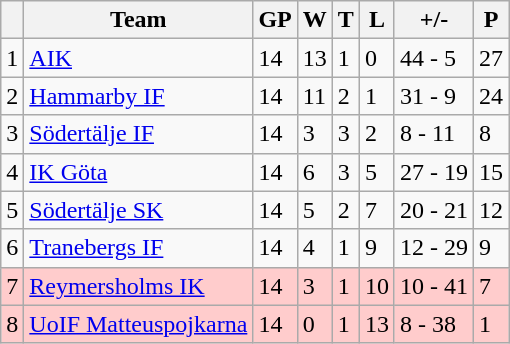<table class="wikitable">
<tr>
<th></th>
<th>Team</th>
<th>GP</th>
<th>W</th>
<th>T</th>
<th>L</th>
<th>+/-</th>
<th>P</th>
</tr>
<tr>
<td>1</td>
<td><a href='#'>AIK</a></td>
<td>14</td>
<td>13</td>
<td>1</td>
<td>0</td>
<td>44 - 5</td>
<td>27</td>
</tr>
<tr>
<td>2</td>
<td><a href='#'>Hammarby IF</a></td>
<td>14</td>
<td>11</td>
<td>2</td>
<td>1</td>
<td>31 - 9</td>
<td>24</td>
</tr>
<tr>
<td>3</td>
<td><a href='#'>Södertälje IF</a></td>
<td>14</td>
<td>3</td>
<td>3</td>
<td>2</td>
<td>8 - 11</td>
<td>8</td>
</tr>
<tr>
<td>4</td>
<td><a href='#'>IK Göta</a></td>
<td>14</td>
<td>6</td>
<td>3</td>
<td>5</td>
<td>27 - 19</td>
<td>15</td>
</tr>
<tr>
<td>5</td>
<td><a href='#'>Södertälje SK</a></td>
<td>14</td>
<td>5</td>
<td>2</td>
<td>7</td>
<td>20 - 21</td>
<td>12</td>
</tr>
<tr>
<td>6</td>
<td><a href='#'>Tranebergs IF</a></td>
<td>14</td>
<td>4</td>
<td>1</td>
<td>9</td>
<td>12 - 29</td>
<td>9</td>
</tr>
<tr align="left" style="background:#ffcccc;">
<td>7</td>
<td><a href='#'>Reymersholms IK</a></td>
<td>14</td>
<td>3</td>
<td>1</td>
<td>10</td>
<td>10 - 41</td>
<td>7</td>
</tr>
<tr align="left" style="background:#ffcccc;">
<td>8</td>
<td><a href='#'>UoIF Matteuspojkarna</a></td>
<td>14</td>
<td>0</td>
<td>1</td>
<td>13</td>
<td>8 - 38</td>
<td>1</td>
</tr>
</table>
